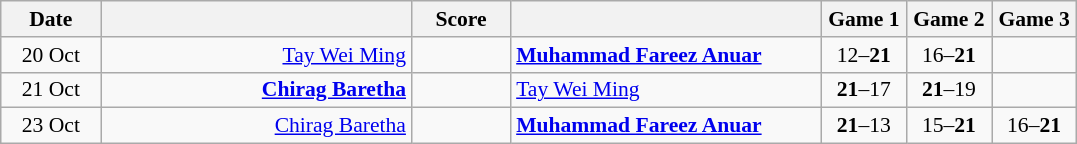<table class="wikitable" style="text-align:center; font-size:90% ">
<tr>
<th width="60">Date</th>
<th align="right" width="200"></th>
<th width="60">Score</th>
<th align="left" width="200"></th>
<th width="50">Game 1</th>
<th width="50">Game 2</th>
<th width="50">Game 3</th>
</tr>
<tr>
<td>20 Oct</td>
<td align="right"><a href='#'>Tay Wei Ming</a> </td>
<td align="center"></td>
<td align="left"><strong> <a href='#'>Muhammad Fareez Anuar</a></strong></td>
<td>12–<strong>21</strong></td>
<td>16–<strong>21</strong></td>
<td></td>
</tr>
<tr>
<td>21 Oct</td>
<td align="right"><strong><a href='#'>Chirag Baretha</a> </strong></td>
<td align="center"></td>
<td align="left"> <a href='#'>Tay Wei Ming</a></td>
<td><strong>21</strong>–17</td>
<td><strong>21</strong>–19</td>
<td></td>
</tr>
<tr>
<td>23 Oct</td>
<td align="right"><a href='#'>Chirag Baretha</a> </td>
<td align="center"></td>
<td align="left"><strong> <a href='#'>Muhammad Fareez Anuar</a></strong></td>
<td><strong>21</strong>–13</td>
<td>15–<strong>21</strong></td>
<td>16–<strong>21</strong></td>
</tr>
</table>
